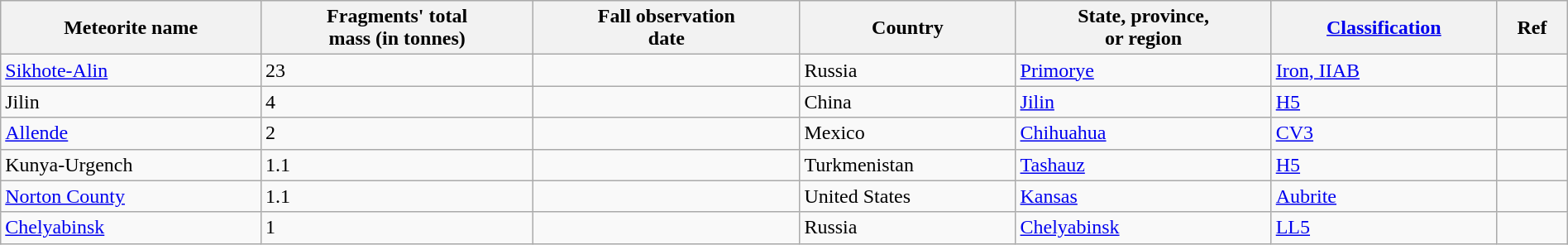<table class="wikitable sortable" style="width:100%;margin:0.5em 0;">
<tr>
<th scope="col">Meteorite name</th>
<th scope="col">Fragments' total<br>mass (in tonnes)</th>
<th scope="col">Fall observation<br> date</th>
<th scope="col">Country</th>
<th scope="col">State, province,<br> or region</th>
<th scope="col"><a href='#'>Classification</a></th>
<th scope="col">Ref</th>
</tr>
<tr>
<td><a href='#'>Sikhote-Alin</a></td>
<td>23</td>
<td></td>
<td>Russia</td>
<td><a href='#'>Primorye</a></td>
<td><a href='#'>Iron, IIAB</a></td>
<td></td>
</tr>
<tr>
<td>Jilin</td>
<td>4</td>
<td></td>
<td>China</td>
<td><a href='#'>Jilin</a></td>
<td><a href='#'>H5</a></td>
<td></td>
</tr>
<tr>
<td><a href='#'>Allende</a></td>
<td>2</td>
<td></td>
<td>Mexico</td>
<td><a href='#'>Chihuahua</a></td>
<td><a href='#'>CV3</a></td>
<td></td>
</tr>
<tr>
<td>Kunya-Urgench</td>
<td>1.1</td>
<td></td>
<td>Turkmenistan</td>
<td><a href='#'>Tashauz</a></td>
<td><a href='#'>H5</a></td>
<td></td>
</tr>
<tr>
<td><a href='#'>Norton County</a></td>
<td>1.1</td>
<td></td>
<td>United States</td>
<td><a href='#'>Kansas</a></td>
<td><a href='#'>Aubrite</a></td>
<td></td>
</tr>
<tr>
<td><a href='#'>Chelyabinsk</a></td>
<td>1</td>
<td></td>
<td>Russia</td>
<td><a href='#'>Chelyabinsk</a></td>
<td><a href='#'>LL5</a></td>
<td></td>
</tr>
</table>
